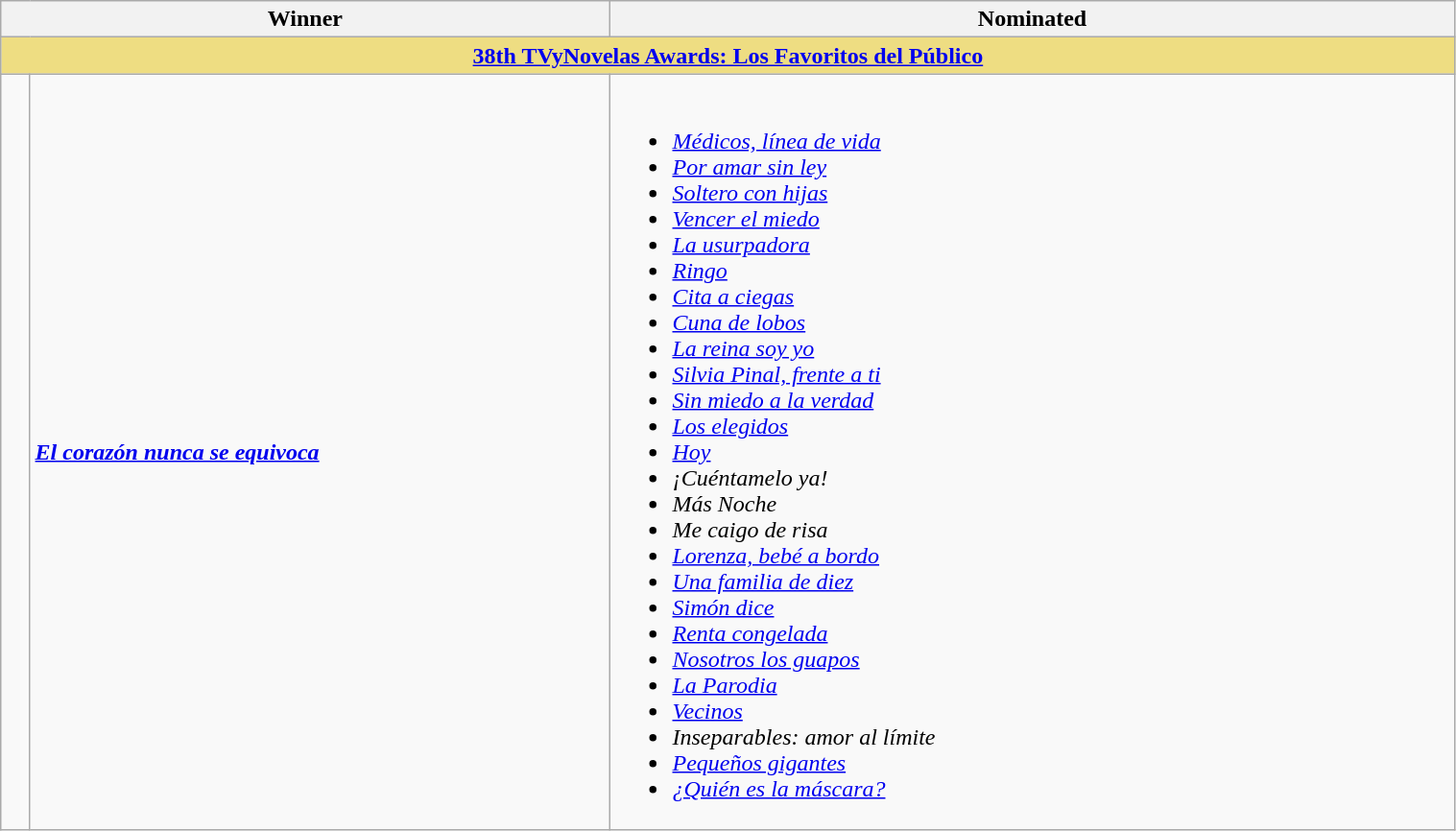<table class="wikitable" width=80%>
<tr align=center>
<th width="150px;" colspan=2; align="center">Winner</th>
<th width="580px;" align="center">Nominated</th>
</tr>
<tr>
<th colspan=9 style="background:#EEDD82;"  align="center"><strong><a href='#'>38th TVyNovelas Awards: Los Favoritos del Público</a></strong></th>
</tr>
<tr>
<td width=2%></td>
<td><strong><em><a href='#'>El corazón nunca se equivoca</a></em></strong></td>
<td><br><ul><li><em><a href='#'>Médicos, línea de vida</a></em></li><li><em><a href='#'>Por amar sin ley</a></em></li><li><em><a href='#'>Soltero con hijas</a></em></li><li><em><a href='#'>Vencer el miedo</a></em></li><li><em><a href='#'>La usurpadora</a></em></li><li><em><a href='#'>Ringo</a></em></li><li><em><a href='#'>Cita a ciegas</a></em></li><li><em><a href='#'>Cuna de lobos</a></em></li><li><em><a href='#'>La reina soy yo</a></em></li><li><em><a href='#'>Silvia Pinal, frente a ti</a></em></li><li><em><a href='#'>Sin miedo a la verdad</a></em></li><li><em><a href='#'>Los elegidos</a></em></li><li><em><a href='#'>Hoy</a></em></li><li><em>¡Cuéntamelo ya!</em></li><li><em>Más Noche</em></li><li><em>Me caigo de risa</em></li><li><em><a href='#'>Lorenza, bebé a bordo</a></em></li><li><em><a href='#'>Una familia de diez</a></em></li><li><em><a href='#'>Simón dice</a></em></li><li><em><a href='#'>Renta congelada</a></em></li><li><em><a href='#'>Nosotros los guapos</a></em></li><li><em><a href='#'>La Parodia</a></em></li><li><em><a href='#'>Vecinos</a></em></li><li><em>Inseparables: amor al límite</em></li><li><em><a href='#'>Pequeños gigantes</a></em></li><li><em><a href='#'>¿Quién es la máscara?</a></em></li></ul></td>
</tr>
</table>
